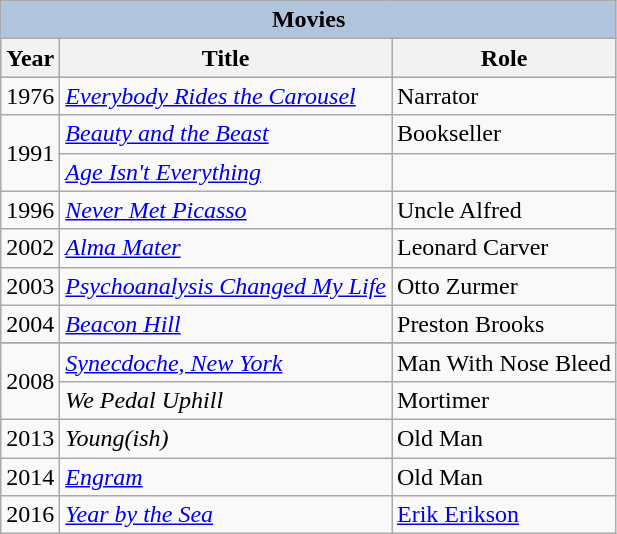<table class="wikitable">
<tr>
<th colspan=4 style="background:LightSteelBlue">Movies</th>
</tr>
<tr style="background:#ccc; text-align:center;">
<th>Year</th>
<th>Title</th>
<th>Role</th>
</tr>
<tr>
<td>1976</td>
<td><em><a href='#'>Everybody Rides the Carousel</a></em></td>
<td>Narrator</td>
</tr>
<tr>
<td rowspan=2>1991</td>
<td><em><a href='#'>Beauty and the Beast</a></em></td>
<td>Bookseller</td>
</tr>
<tr>
<td><em><a href='#'>Age Isn't Everything</a></em></td>
<td></td>
</tr>
<tr>
<td>1996</td>
<td><em><a href='#'>Never Met Picasso</a></em></td>
<td>Uncle Alfred</td>
</tr>
<tr>
<td>2002</td>
<td><em><a href='#'>Alma Mater</a></em></td>
<td>Leonard Carver</td>
</tr>
<tr>
<td>2003</td>
<td><em><a href='#'>Psychoanalysis Changed My Life</a></em></td>
<td>Otto Zurmer</td>
</tr>
<tr>
<td>2004</td>
<td><em><a href='#'>Beacon Hill</a></em></td>
<td>Preston Brooks</td>
</tr>
<tr>
</tr>
<tr>
<td rowspan=2>2008</td>
<td><em><a href='#'>Synecdoche, New York</a></em></td>
<td>Man With Nose Bleed</td>
</tr>
<tr>
<td><em>We Pedal Uphill</em></td>
<td>Mortimer</td>
</tr>
<tr>
<td>2013</td>
<td><em>Young(ish)</em></td>
<td>Old Man</td>
</tr>
<tr>
<td>2014</td>
<td><em><a href='#'>Engram</a></em></td>
<td>Old Man</td>
</tr>
<tr>
<td>2016</td>
<td><em><a href='#'>Year by the Sea</a></em></td>
<td><a href='#'>Erik Erikson</a></td>
</tr>
</table>
